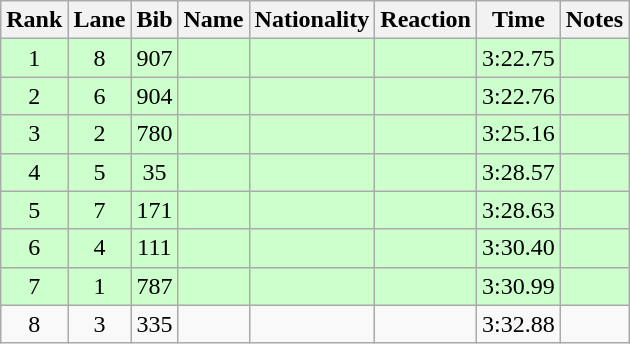<table class="wikitable sortable" style="text-align:center">
<tr>
<th>Rank</th>
<th>Lane</th>
<th>Bib</th>
<th>Name</th>
<th>Nationality</th>
<th>Reaction</th>
<th>Time</th>
<th>Notes</th>
</tr>
<tr bgcolor=ccffcc>
<td>1</td>
<td>8</td>
<td>907</td>
<td align=left></td>
<td align=left></td>
<td></td>
<td>3:22.75</td>
<td><strong></strong></td>
</tr>
<tr bgcolor=ccffcc>
<td>2</td>
<td>6</td>
<td>904</td>
<td align=left></td>
<td align=left></td>
<td></td>
<td>3:22.76</td>
<td><strong></strong></td>
</tr>
<tr bgcolor=ccffcc>
<td>3</td>
<td>2</td>
<td>780</td>
<td align=left></td>
<td align=left></td>
<td></td>
<td>3:25.16</td>
<td><strong></strong></td>
</tr>
<tr bgcolor=ccffcc>
<td>4</td>
<td>5</td>
<td>35</td>
<td align=left></td>
<td align=left></td>
<td></td>
<td>3:28.57</td>
<td><strong></strong></td>
</tr>
<tr bgcolor=ccffcc>
<td>5</td>
<td>7</td>
<td>171</td>
<td align=left></td>
<td align=left></td>
<td></td>
<td>3:28.63</td>
<td><strong></strong></td>
</tr>
<tr bgcolor=ccffcc>
<td>6</td>
<td>4</td>
<td>111</td>
<td align=left></td>
<td align=left></td>
<td></td>
<td>3:30.40</td>
<td><strong></strong></td>
</tr>
<tr bgcolor=ccffcc>
<td>7</td>
<td>1</td>
<td>787</td>
<td align=left></td>
<td align=left></td>
<td></td>
<td>3:30.99</td>
<td><strong></strong></td>
</tr>
<tr>
<td>8</td>
<td>3</td>
<td>335</td>
<td align=left></td>
<td align=left></td>
<td></td>
<td>3:32.88</td>
<td></td>
</tr>
</table>
